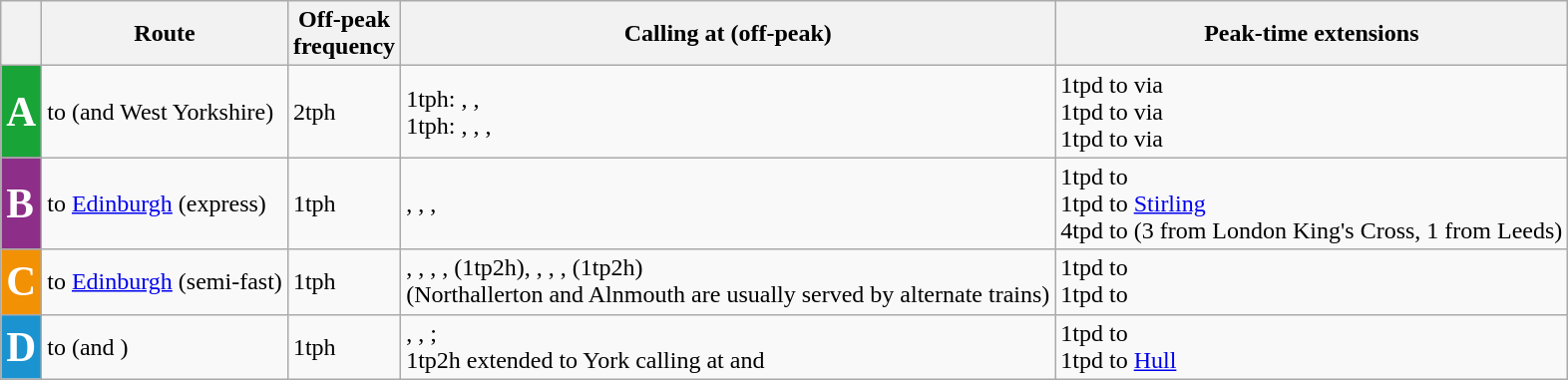<table class="wikitable">
<tr>
<th colspan="1"></th>
<th>Route</th>
<th>Off-peak<br>frequency</th>
<th>Calling at (off-peak)</th>
<th>Peak-time extensions</th>
</tr>
<tr>
<td style="background:#19A438; color:White" width="16px"><big><big><big><strong>A</strong></big></big></big></td>
<td> to  (and West Yorkshire)</td>
<td>2tph</td>
<td>1tph: , , <br>1tph: , , , </td>
<td>1tpd to  via <br>1tpd to  via <br>1tpd to  via </td>
</tr>
<tr>
<td style="background:#8D2E88; color:White" width="16px"><big><big><big><strong>B</strong></big></big></big></td>
<td> to <a href='#'>Edinburgh</a> (express)</td>
<td>1tph</td>
<td>, , , </td>
<td>1tpd to <br>1tpd to <a href='#'>Stirling</a><br>4tpd to  (3 from London King's Cross, 1 from Leeds)</td>
</tr>
<tr>
<td style="background:#F29104; color:White" width="16px"><big><big><big><strong>C</strong></big></big></big></td>
<td> to <a href='#'>Edinburgh</a> (semi-fast)</td>
<td>1tph</td>
<td>, , , ,  (1tp2h), , , ,  (1tp2h)<br>(Northallerton and Alnmouth are usually served by alternate trains)</td>
<td>1tpd to <br>1tpd to </td>
</tr>
<tr>
<td style="background:#1B93D1; color:White" width="16px"><big><big><big><strong>D</strong></big></big></big></td>
<td> to  (and )</td>
<td>1tph</td>
<td>, , ;<br>1tp2h extended to York calling at  and </td>
<td>1tpd to <br>1tpd to <a href='#'>Hull</a></td>
</tr>
</table>
